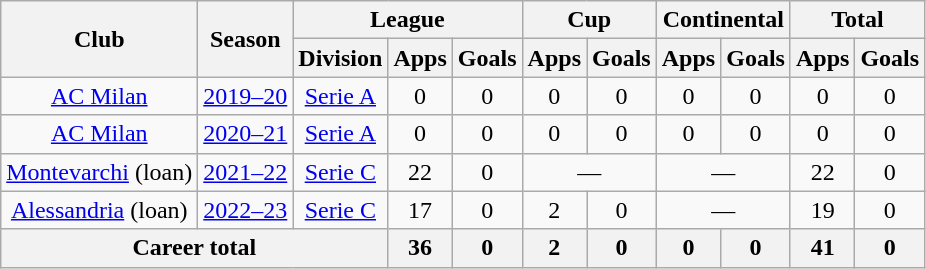<table class="wikitable" Style="text-align: center">
<tr>
<th rowspan="2">Club</th>
<th rowspan="2">Season</th>
<th colspan="3">League</th>
<th colspan="2">Cup</th>
<th colspan="2">Continental</th>
<th colspan="2">Total</th>
</tr>
<tr>
<th>Division</th>
<th>Apps</th>
<th>Goals</th>
<th>Apps</th>
<th>Goals</th>
<th>Apps</th>
<th>Goals</th>
<th>Apps</th>
<th>Goals</th>
</tr>
<tr>
<td><a href='#'>AC Milan</a></td>
<td><a href='#'>2019–20</a></td>
<td><a href='#'>Serie A</a></td>
<td>0</td>
<td>0</td>
<td>0</td>
<td>0</td>
<td>0</td>
<td>0</td>
<td>0</td>
<td>0</td>
</tr>
<tr>
<td><a href='#'>AC Milan</a></td>
<td><a href='#'>2020–21</a></td>
<td><a href='#'>Serie A</a></td>
<td>0</td>
<td>0</td>
<td>0</td>
<td>0</td>
<td>0</td>
<td>0</td>
<td>0</td>
<td>0</td>
</tr>
<tr>
<td><a href='#'>Montevarchi</a> (loan)</td>
<td><a href='#'>2021–22</a></td>
<td rowspan="1"><a href='#'>Serie C</a></td>
<td>22</td>
<td>0</td>
<td colspan="2">—</td>
<td colspan="2">—</td>
<td>22</td>
<td>0</td>
</tr>
<tr>
<td><a href='#'>Alessandria</a> (loan)</td>
<td><a href='#'>2022–23</a></td>
<td><a href='#'>Serie C</a></td>
<td>17</td>
<td>0</td>
<td>2</td>
<td>0</td>
<td colspan="2">—</td>
<td>19</td>
<td>0</td>
</tr>
<tr>
<th colspan="3">Career total</th>
<th>36</th>
<th>0</th>
<th>2</th>
<th>0</th>
<th>0</th>
<th>0</th>
<th>41</th>
<th>0</th>
</tr>
</table>
